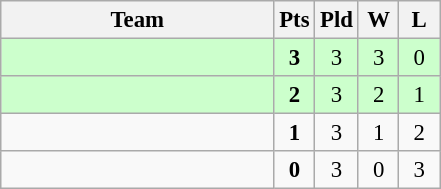<table class=wikitable style="text-align:center; font-size:95%">
<tr>
<th width=175>Team</th>
<th width=20>Pts</th>
<th width=20>Pld</th>
<th width=20>W</th>
<th width=20>L</th>
</tr>
<tr bgcolor=ccffcc>
<td style="text-align:left"></td>
<td><strong>3</strong></td>
<td>3</td>
<td>3</td>
<td>0</td>
</tr>
<tr bgcolor=ccffcc>
<td style="text-align:left"></td>
<td><strong>2</strong></td>
<td>3</td>
<td>2</td>
<td>1</td>
</tr>
<tr>
<td style="text-align:left"></td>
<td><strong>1</strong></td>
<td>3</td>
<td>1</td>
<td>2</td>
</tr>
<tr>
<td style="text-align:left"></td>
<td><strong>0</strong></td>
<td>3</td>
<td>0</td>
<td>3</td>
</tr>
</table>
